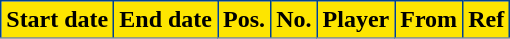<table class="wikitable plainrowheaders sortable">
<tr>
<th style="background-color:#FDE500;color:black;border:1px solid #004292">Start date</th>
<th style="background-color:#FDE500;color:black;border:1px solid #004292">End date</th>
<th style="background-color:#FDE500;color:black;border:1px solid #004292">Pos.</th>
<th style="background-color:#FDE500;color:black;border:1px solid #004292">No.</th>
<th style="background-color:#FDE500;color:black;border:1px solid #004292">Player</th>
<th style="background-color:#FDE500;color:black;border:1px solid #004292">From</th>
<th style="background-color:#FDE500;color:black;border:1px solid #004292">Ref</th>
</tr>
<tr>
</tr>
</table>
